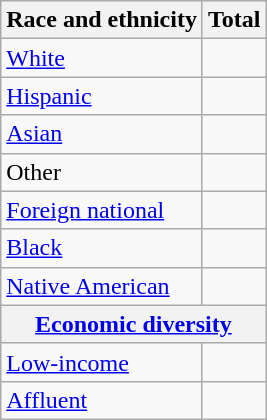<table class="wikitable floatright sortable collapsible"; text-align:right; font-size:80%;">
<tr>
<th>Race and ethnicity</th>
<th colspan="2" data-sort-type=number>Total</th>
</tr>
<tr>
<td><a href='#'>White</a></td>
<td align=right></td>
</tr>
<tr>
<td><a href='#'>Hispanic</a></td>
<td align=right></td>
</tr>
<tr>
<td><a href='#'>Asian</a></td>
<td align=right></td>
</tr>
<tr>
<td>Other</td>
<td align=right></td>
</tr>
<tr>
<td><a href='#'>Foreign national</a></td>
<td align=right></td>
</tr>
<tr>
<td><a href='#'>Black</a></td>
<td align=right></td>
</tr>
<tr>
<td><a href='#'>Native American</a></td>
<td align=right></td>
</tr>
<tr>
<th colspan="4" data-sort-type=number><a href='#'>Economic diversity</a></th>
</tr>
<tr>
<td><a href='#'>Low-income</a></td>
<td align=right></td>
</tr>
<tr>
<td><a href='#'>Affluent</a></td>
<td align=right></td>
</tr>
</table>
